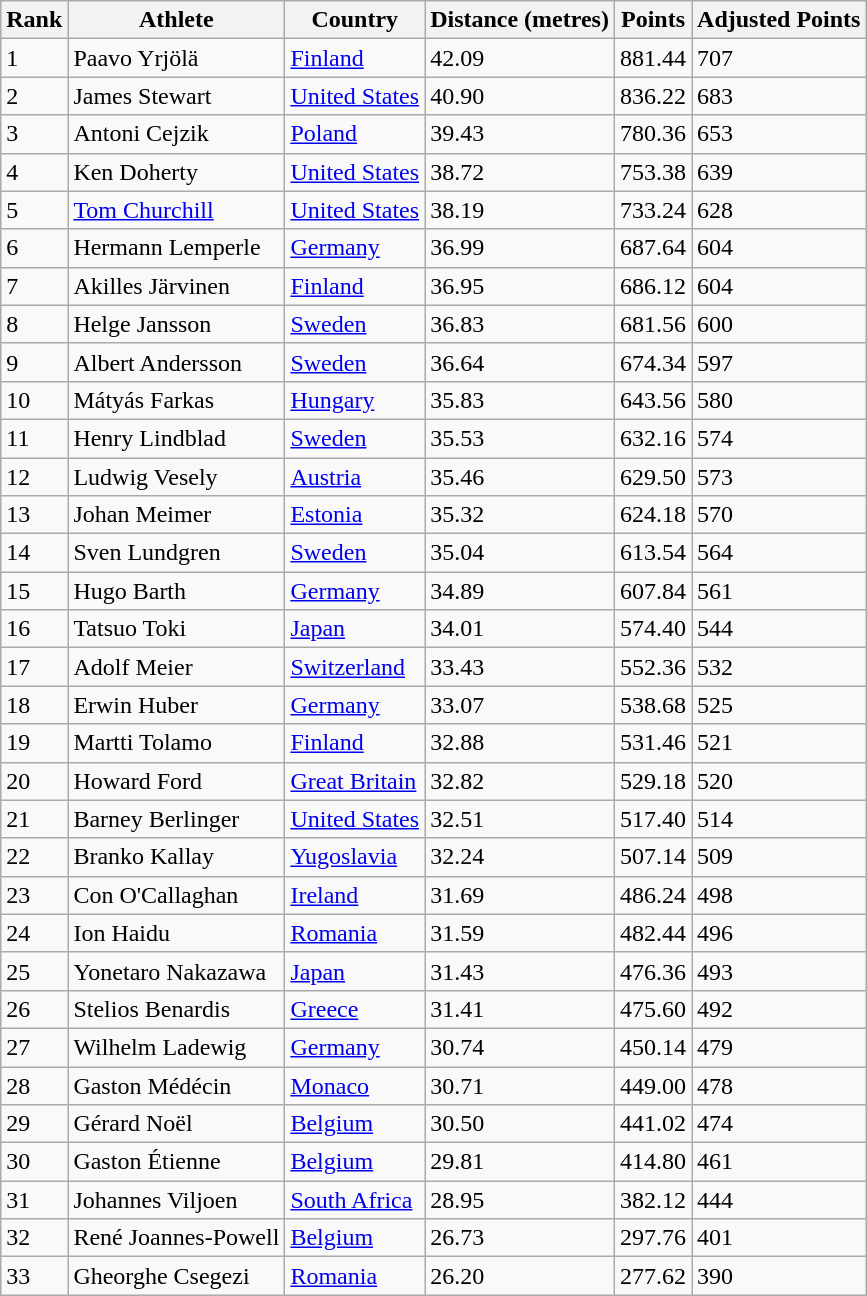<table class="wikitable">
<tr>
<th>Rank</th>
<th>Athlete</th>
<th>Country</th>
<th>Distance (metres)</th>
<th>Points</th>
<th>Adjusted Points</th>
</tr>
<tr>
<td>1</td>
<td>Paavo Yrjölä</td>
<td><a href='#'>Finland</a></td>
<td>42.09</td>
<td>881.44</td>
<td>707</td>
</tr>
<tr>
<td>2</td>
<td>James Stewart</td>
<td><a href='#'>United States</a></td>
<td>40.90</td>
<td>836.22</td>
<td>683</td>
</tr>
<tr>
<td>3</td>
<td>Antoni Cejzik</td>
<td><a href='#'>Poland</a></td>
<td>39.43</td>
<td>780.36</td>
<td>653</td>
</tr>
<tr>
<td>4</td>
<td>Ken Doherty</td>
<td><a href='#'>United States</a></td>
<td>38.72</td>
<td>753.38</td>
<td>639</td>
</tr>
<tr>
<td>5</td>
<td><a href='#'>Tom Churchill</a></td>
<td><a href='#'>United States</a></td>
<td>38.19</td>
<td>733.24</td>
<td>628</td>
</tr>
<tr>
<td>6</td>
<td>Hermann Lemperle</td>
<td><a href='#'>Germany</a></td>
<td>36.99</td>
<td>687.64</td>
<td>604</td>
</tr>
<tr>
<td>7</td>
<td>Akilles Järvinen</td>
<td><a href='#'>Finland</a></td>
<td>36.95</td>
<td>686.12</td>
<td>604</td>
</tr>
<tr>
<td>8</td>
<td>Helge Jansson</td>
<td><a href='#'>Sweden</a></td>
<td>36.83</td>
<td>681.56</td>
<td>600</td>
</tr>
<tr>
<td>9</td>
<td>Albert Andersson</td>
<td><a href='#'>Sweden</a></td>
<td>36.64</td>
<td>674.34</td>
<td>597</td>
</tr>
<tr>
<td>10</td>
<td>Mátyás Farkas</td>
<td><a href='#'>Hungary</a></td>
<td>35.83</td>
<td>643.56</td>
<td>580</td>
</tr>
<tr>
<td>11</td>
<td>Henry Lindblad</td>
<td><a href='#'>Sweden</a></td>
<td>35.53</td>
<td>632.16</td>
<td>574</td>
</tr>
<tr>
<td>12</td>
<td>Ludwig Vesely</td>
<td><a href='#'>Austria</a></td>
<td>35.46</td>
<td>629.50</td>
<td>573</td>
</tr>
<tr>
<td>13</td>
<td>Johan Meimer</td>
<td><a href='#'>Estonia</a></td>
<td>35.32</td>
<td>624.18</td>
<td>570</td>
</tr>
<tr>
<td>14</td>
<td>Sven Lundgren</td>
<td><a href='#'>Sweden</a></td>
<td>35.04</td>
<td>613.54</td>
<td>564</td>
</tr>
<tr>
<td>15</td>
<td>Hugo Barth</td>
<td><a href='#'>Germany</a></td>
<td>34.89</td>
<td>607.84</td>
<td>561</td>
</tr>
<tr>
<td>16</td>
<td>Tatsuo Toki</td>
<td><a href='#'>Japan</a></td>
<td>34.01</td>
<td>574.40</td>
<td>544</td>
</tr>
<tr>
<td>17</td>
<td>Adolf Meier</td>
<td><a href='#'>Switzerland</a></td>
<td>33.43</td>
<td>552.36</td>
<td>532</td>
</tr>
<tr>
<td>18</td>
<td>Erwin Huber</td>
<td><a href='#'>Germany</a></td>
<td>33.07</td>
<td>538.68</td>
<td>525</td>
</tr>
<tr>
<td>19</td>
<td>Martti Tolamo</td>
<td><a href='#'>Finland</a></td>
<td>32.88</td>
<td>531.46</td>
<td>521</td>
</tr>
<tr>
<td>20</td>
<td>Howard Ford</td>
<td><a href='#'>Great Britain</a></td>
<td>32.82</td>
<td>529.18</td>
<td>520</td>
</tr>
<tr>
<td>21</td>
<td>Barney Berlinger</td>
<td><a href='#'>United States</a></td>
<td>32.51</td>
<td>517.40</td>
<td>514</td>
</tr>
<tr>
<td>22</td>
<td>Branko Kallay</td>
<td><a href='#'>Yugoslavia</a></td>
<td>32.24</td>
<td>507.14</td>
<td>509</td>
</tr>
<tr>
<td>23</td>
<td>Con O'Callaghan</td>
<td><a href='#'>Ireland</a></td>
<td>31.69</td>
<td>486.24</td>
<td>498</td>
</tr>
<tr>
<td>24</td>
<td>Ion Haidu</td>
<td><a href='#'>Romania</a></td>
<td>31.59</td>
<td>482.44</td>
<td>496</td>
</tr>
<tr>
<td>25</td>
<td>Yonetaro Nakazawa</td>
<td><a href='#'>Japan</a></td>
<td>31.43</td>
<td>476.36</td>
<td>493</td>
</tr>
<tr>
<td>26</td>
<td>Stelios Benardis</td>
<td><a href='#'>Greece</a></td>
<td>31.41</td>
<td>475.60</td>
<td>492</td>
</tr>
<tr>
<td>27</td>
<td>Wilhelm Ladewig</td>
<td><a href='#'>Germany</a></td>
<td>30.74</td>
<td>450.14</td>
<td>479</td>
</tr>
<tr>
<td>28</td>
<td>Gaston Médécin</td>
<td><a href='#'>Monaco</a></td>
<td>30.71</td>
<td>449.00</td>
<td>478</td>
</tr>
<tr>
<td>29</td>
<td>Gérard Noël</td>
<td><a href='#'>Belgium</a></td>
<td>30.50</td>
<td>441.02</td>
<td>474</td>
</tr>
<tr>
<td>30</td>
<td>Gaston Étienne</td>
<td><a href='#'>Belgium</a></td>
<td>29.81</td>
<td>414.80</td>
<td>461</td>
</tr>
<tr>
<td>31</td>
<td>Johannes Viljoen</td>
<td><a href='#'>South Africa</a></td>
<td>28.95</td>
<td>382.12</td>
<td>444</td>
</tr>
<tr>
<td>32</td>
<td>René Joannes-Powell</td>
<td><a href='#'>Belgium</a></td>
<td>26.73</td>
<td>297.76</td>
<td>401</td>
</tr>
<tr>
<td>33</td>
<td>Gheorghe Csegezi</td>
<td><a href='#'>Romania</a></td>
<td>26.20</td>
<td>277.62</td>
<td>390</td>
</tr>
</table>
